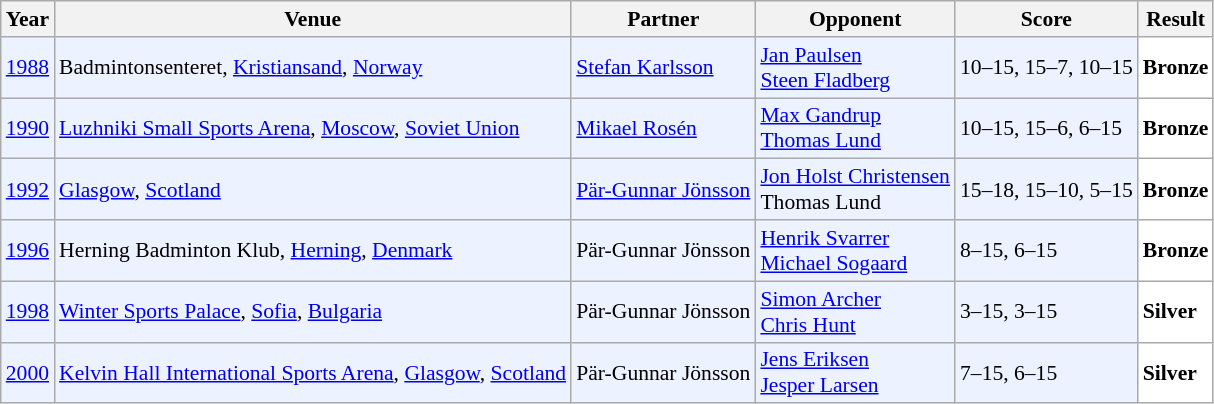<table class="sortable wikitable" style="font-size: 90%;">
<tr>
<th>Year</th>
<th>Venue</th>
<th>Partner</th>
<th>Opponent</th>
<th>Score</th>
<th>Result</th>
</tr>
<tr style="background:#ECF2FF">
<td align="center"><a href='#'>1988</a></td>
<td align="left">Badmintonsenteret, <a href='#'>Kristiansand</a>, <a href='#'>Norway</a></td>
<td align="left"> <a href='#'>Stefan Karlsson</a></td>
<td align="left"> <a href='#'>Jan Paulsen</a><br> <a href='#'>Steen Fladberg</a></td>
<td align="left">10–15, 15–7, 10–15</td>
<td style="text-align:left; background:white"> <strong>Bronze</strong></td>
</tr>
<tr style="background:#ECF2FF">
<td align="center"><a href='#'>1990</a></td>
<td align="left"><a href='#'>Luzhniki Small Sports Arena</a>, <a href='#'>Moscow</a>, <a href='#'>Soviet Union</a></td>
<td align="left"> <a href='#'>Mikael Rosén</a></td>
<td align="left"> <a href='#'>Max Gandrup</a><br> <a href='#'>Thomas Lund</a></td>
<td align="left">10–15, 15–6, 6–15</td>
<td style="text-align:left; background:white"> <strong>Bronze</strong></td>
</tr>
<tr style="background:#ECF2FF">
<td align="center"><a href='#'>1992</a></td>
<td align="left"><a href='#'>Glasgow</a>, <a href='#'>Scotland</a></td>
<td align="left"> <a href='#'>Pär-Gunnar Jönsson</a></td>
<td align="left"> <a href='#'>Jon Holst Christensen</a><br> Thomas Lund</td>
<td align="left">15–18, 15–10, 5–15</td>
<td style="text-align:left; background:white"> <strong>Bronze</strong></td>
</tr>
<tr style="background:#ECF2FF">
<td align="center"><a href='#'>1996</a></td>
<td align="left">Herning Badminton Klub, <a href='#'>Herning</a>, <a href='#'>Denmark</a></td>
<td align="left"> Pär-Gunnar Jönsson</td>
<td align="left"> <a href='#'>Henrik Svarrer</a><br> <a href='#'>Michael Sogaard</a></td>
<td align="left">8–15, 6–15</td>
<td style="text-align:left; background:white"> <strong>Bronze</strong></td>
</tr>
<tr style="background:#ECF2FF">
<td align="center"><a href='#'>1998</a></td>
<td align="left"><a href='#'>Winter Sports Palace</a>, <a href='#'>Sofia</a>, <a href='#'>Bulgaria</a></td>
<td align="left"> Pär-Gunnar Jönsson</td>
<td align="left"> <a href='#'>Simon Archer</a><br> <a href='#'>Chris Hunt</a></td>
<td align="left">3–15, 3–15</td>
<td style="text-align:left; background:white"> <strong>Silver</strong></td>
</tr>
<tr style="background:#ECF2FF">
<td align="center"><a href='#'>2000</a></td>
<td align="left"><a href='#'>Kelvin Hall International Sports Arena</a>, <a href='#'>Glasgow</a>, <a href='#'>Scotland</a></td>
<td align="left"> Pär-Gunnar Jönsson</td>
<td align="left"> <a href='#'>Jens Eriksen</a><br> <a href='#'>Jesper Larsen</a></td>
<td align="left">7–15, 6–15</td>
<td style="text-align:left; background:white"> <strong>Silver</strong></td>
</tr>
</table>
